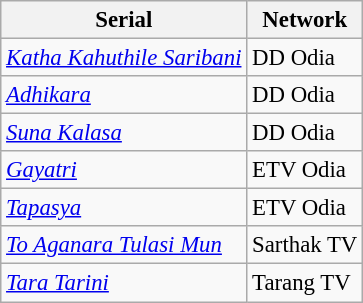<table class="wikitable" style="font-size:95%;">
<tr>
<th>Serial</th>
<th>Network</th>
</tr>
<tr>
<td><em><a href='#'>Katha Kahuthile Saribani </a></em></td>
<td>DD Odia</td>
</tr>
<tr>
<td><em><a href='#'>Adhikara</a></em></td>
<td>DD Odia</td>
</tr>
<tr>
<td><em><a href='#'>Suna Kalasa</a></em></td>
<td>DD Odia</td>
</tr>
<tr>
<td><em><a href='#'>Gayatri</a></em></td>
<td>ETV Odia</td>
</tr>
<tr>
<td><em><a href='#'>Tapasya</a></em></td>
<td>ETV Odia</td>
</tr>
<tr>
<td><em><a href='#'>To Aganara Tulasi Mun</a></em></td>
<td>Sarthak TV</td>
</tr>
<tr>
<td><em><a href='#'>Tara Tarini</a></em></td>
<td>Tarang TV</td>
</tr>
</table>
